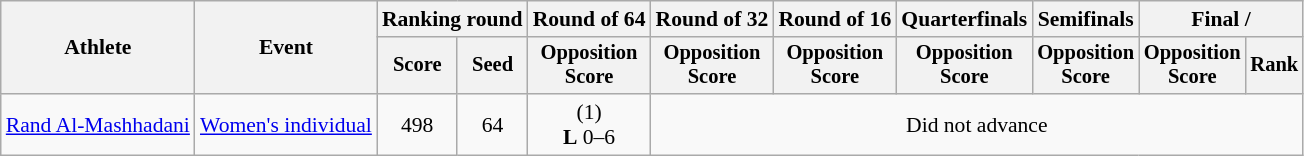<table class="wikitable" style="font-size:90%">
<tr>
<th rowspan="2">Athlete</th>
<th rowspan="2">Event</th>
<th colspan="2">Ranking round</th>
<th>Round of 64</th>
<th>Round of 32</th>
<th>Round of 16</th>
<th>Quarterfinals</th>
<th>Semifinals</th>
<th colspan="2">Final / </th>
</tr>
<tr style="font-size:95%">
<th>Score</th>
<th>Seed</th>
<th>Opposition<br>Score</th>
<th>Opposition<br>Score</th>
<th>Opposition<br>Score</th>
<th>Opposition<br>Score</th>
<th>Opposition<br>Score</th>
<th>Opposition<br>Score</th>
<th>Rank</th>
</tr>
<tr align=center>
<td align=left><a href='#'>Rand Al-Mashhadani</a></td>
<td align=left><a href='#'>Women's individual</a></td>
<td>498</td>
<td>64</td>
<td> (1)<br><strong>L</strong> 0–6</td>
<td colspan=6>Did not advance</td>
</tr>
</table>
